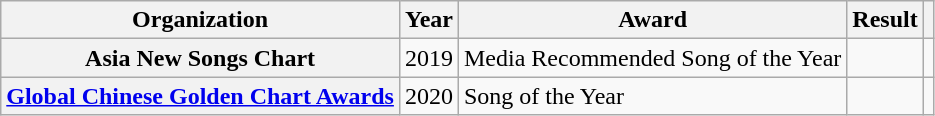<table class="wikitable sortable plainrowheaders">
<tr>
<th scope="col">Organization</th>
<th scope="col">Year</th>
<th scope="col">Award</th>
<th scope="col">Result</th>
<th class="unsortable"></th>
</tr>
<tr>
<th scope="row">Asia New Songs Chart</th>
<td>2019</td>
<td>Media Recommended Song of the Year</td>
<td></td>
<td style="text-align:center;"></td>
</tr>
<tr>
<th rowspan="1" scope="row"><a href='#'>Global Chinese Golden Chart Awards</a></th>
<td rowspan="1">2020</td>
<td>Song of the Year</td>
<td></td>
<td rowspan="1" style="text-align:center;"></td>
</tr>
</table>
